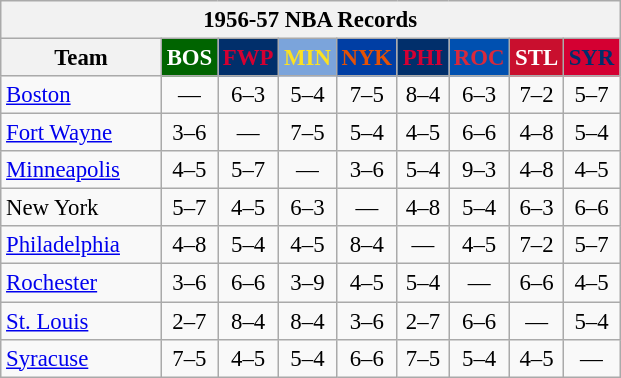<table class="wikitable" style="font-size:95%; text-align:center;">
<tr>
<th colspan=9>1956-57 NBA Records</th>
</tr>
<tr>
<th width=100>Team</th>
<th style="background:#006400;color:#FFFFFF;width=35">BOS</th>
<th style="background:#012F6B;color:#D40032;width=35">FWP</th>
<th style="background:#7BA4DB;color:#FBE122;width=35">MIN</th>
<th style="background:#003EA4;color:#E45206;width=35">NYK</th>
<th style="background:#012F6B;color:#D50033;width=35">PHI</th>
<th style="background:#0050B0;color:#D82A3C;width=35">ROC</th>
<th style="background:#C90F2E;color:#FFFFFF;width=35">STL</th>
<th style="background:#D40032;color:#022E6B;width=35">SYR</th>
</tr>
<tr>
<td style="text-align:left;"><a href='#'>Boston</a></td>
<td>—</td>
<td>6–3</td>
<td>5–4</td>
<td>7–5</td>
<td>8–4</td>
<td>6–3</td>
<td>7–2</td>
<td>5–7</td>
</tr>
<tr>
<td style="text-align:left;"><a href='#'>Fort Wayne</a></td>
<td>3–6</td>
<td>—</td>
<td>7–5</td>
<td>5–4</td>
<td>4–5</td>
<td>6–6</td>
<td>4–8</td>
<td>5–4</td>
</tr>
<tr>
<td style="text-align:left;"><a href='#'>Minneapolis</a></td>
<td>4–5</td>
<td>5–7</td>
<td>—</td>
<td>3–6</td>
<td>5–4</td>
<td>9–3</td>
<td>4–8</td>
<td>4–5</td>
</tr>
<tr>
<td style="text-align:left;">New York</td>
<td>5–7</td>
<td>4–5</td>
<td>6–3</td>
<td>—</td>
<td>4–8</td>
<td>5–4</td>
<td>6–3</td>
<td>6–6</td>
</tr>
<tr>
<td style="text-align:left;"><a href='#'>Philadelphia</a></td>
<td>4–8</td>
<td>5–4</td>
<td>4–5</td>
<td>8–4</td>
<td>—</td>
<td>4–5</td>
<td>7–2</td>
<td>5–7</td>
</tr>
<tr>
<td style="text-align:left;"><a href='#'>Rochester</a></td>
<td>3–6</td>
<td>6–6</td>
<td>3–9</td>
<td>4–5</td>
<td>5–4</td>
<td>—</td>
<td>6–6</td>
<td>4–5</td>
</tr>
<tr>
<td style="text-align:left;"><a href='#'>St. Louis</a></td>
<td>2–7</td>
<td>8–4</td>
<td>8–4</td>
<td>3–6</td>
<td>2–7</td>
<td>6–6</td>
<td>—</td>
<td>5–4</td>
</tr>
<tr>
<td style="text-align:left;"><a href='#'>Syracuse</a></td>
<td>7–5</td>
<td>4–5</td>
<td>5–4</td>
<td>6–6</td>
<td>7–5</td>
<td>5–4</td>
<td>4–5</td>
<td>—</td>
</tr>
</table>
